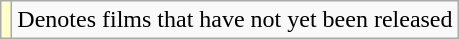<table class="wikitable">
<tr>
<td style="background:#ffc;"></td>
<td>Denotes films that have not yet been released</td>
</tr>
</table>
